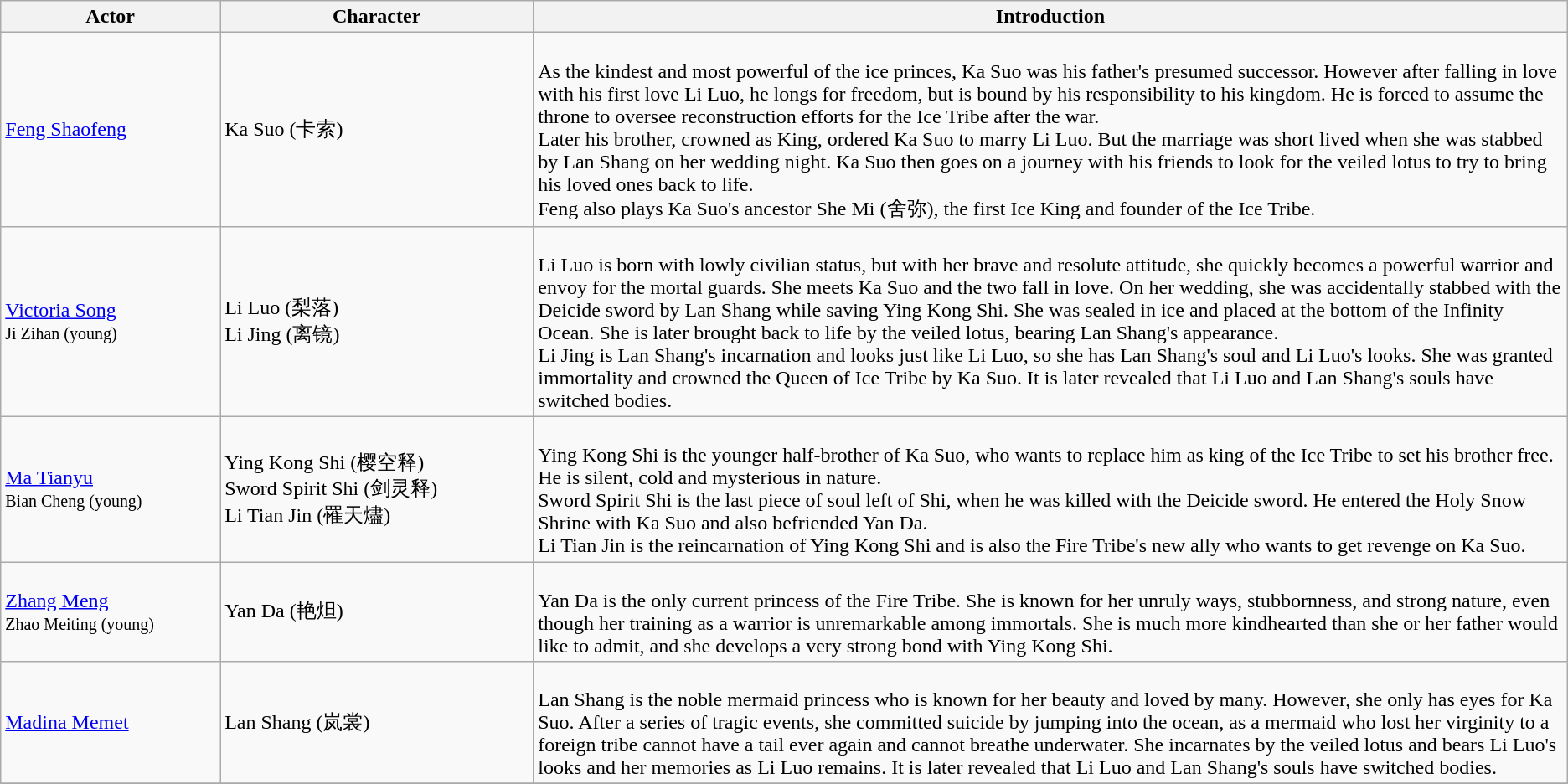<table class="wikitable">
<tr>
<th style="width:14%">Actor</th>
<th style="width:20%">Character</th>
<th>Introduction</th>
</tr>
<tr>
<td><a href='#'>Feng Shaofeng</a></td>
<td>Ka Suo (卡索)</td>
<td><br>As the kindest and most powerful of the ice princes, Ka Suo was his father's presumed successor. However after falling in love with his first love Li Luo, he longs for freedom, but is bound by his responsibility to his kingdom. He is forced to assume the throne to oversee reconstruction efforts for the Ice Tribe after the war.<br>Later his brother, crowned as King, ordered Ka Suo to marry Li Luo. But the marriage was short lived when she was stabbed by Lan Shang on her wedding night. Ka Suo then goes on a journey with his friends to look for the veiled lotus to try to bring his loved ones back to life.<br>Feng also plays Ka Suo's ancestor She Mi (舍弥), the first Ice King and founder of the Ice Tribe.</td>
</tr>
<tr>
<td><a href='#'>Victoria Song</a><br><small>Ji Zihan (young)</small></td>
<td>Li Luo (梨落)<br>Li Jing (离镜)</td>
<td><br>Li Luo is born with lowly civilian status, but with her brave and resolute attitude, she quickly becomes a powerful warrior and envoy for the mortal guards. She meets Ka Suo and the two fall in love. On her wedding, she was accidentally stabbed with the Deicide sword by Lan Shang while saving Ying Kong Shi. She was sealed in ice and placed at the bottom of the Infinity Ocean. She is later brought back to life by the veiled lotus, bearing Lan Shang's appearance.<br>Li Jing is Lan Shang's incarnation and looks just like Li Luo, so she has Lan Shang's soul and Li Luo's looks. She was granted immortality and crowned the Queen of Ice Tribe by Ka Suo. It is later revealed that Li Luo and Lan Shang's souls have switched bodies.</td>
</tr>
<tr>
<td><a href='#'>Ma Tianyu</a><br><small>Bian Cheng (young)</small></td>
<td>Ying Kong Shi (樱空释)<br>Sword Spirit Shi (剑灵释)<br>Li Tian Jin (罹天燼)</td>
<td><br>Ying Kong Shi is the younger half-brother of Ka Suo, who wants to replace him as king of the Ice Tribe to set his brother free. He is silent, cold and mysterious in nature.<br>Sword Spirit Shi is the last piece of soul left of Shi, when he was killed with the Deicide sword. He entered the Holy Snow Shrine with Ka Suo and also befriended Yan Da.<br>Li Tian Jin is the reincarnation of Ying Kong Shi and is also the Fire Tribe's new ally who wants to get revenge on Ka Suo.</td>
</tr>
<tr>
<td><a href='#'>Zhang Meng</a><br><small>Zhao Meiting (young)</small></td>
<td>Yan Da (艳炟)</td>
<td><br>Yan Da is the only current princess of the Fire Tribe. She is known for her unruly ways, stubbornness, and strong nature, even though her training as a warrior is unremarkable among immortals. She is much more kindhearted than she or her father would like to admit, and she develops a very strong bond with Ying Kong Shi.</td>
</tr>
<tr>
<td><a href='#'>Madina Memet</a></td>
<td>Lan Shang (岚裳)</td>
<td><br>Lan Shang is the noble mermaid princess who is known for her beauty and loved by many. However, she only has eyes for Ka Suo. After a series of tragic events, she committed suicide by jumping into the ocean, as a mermaid who lost her virginity to a foreign tribe cannot have a tail ever again and cannot breathe underwater. She incarnates by the veiled lotus and bears Li Luo's looks and her memories as Li Luo remains. It is later revealed that Li Luo and Lan Shang's souls have switched bodies.</td>
</tr>
<tr>
</tr>
</table>
